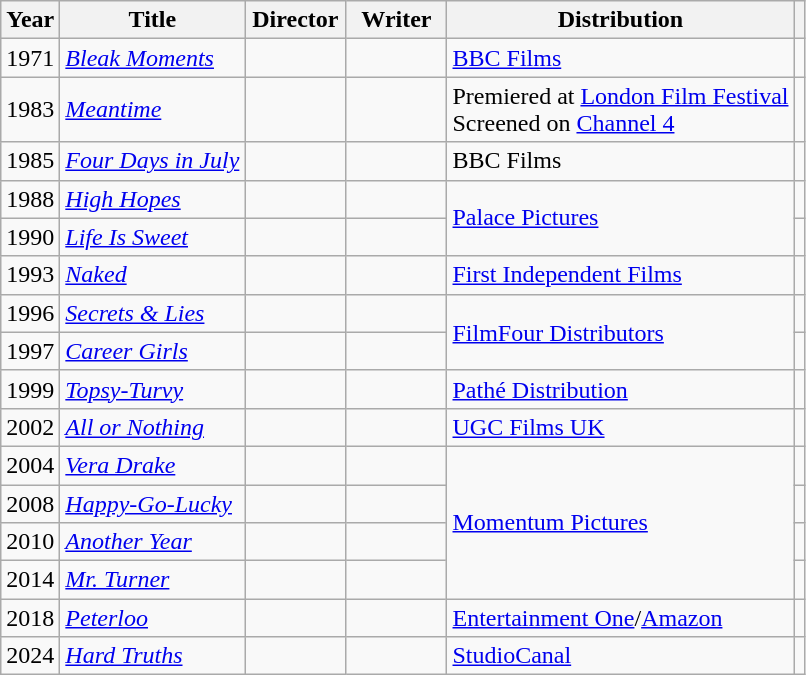<table class="wikitable">
<tr>
<th scope="col">Year</th>
<th scope="col">Title</th>
<th width="60" scope="col">Director</th>
<th width="60" scope="col">Writer</th>
<th scope="col">Distribution</th>
<th scope="col"></th>
</tr>
<tr>
<td style="text-align:center;">1971</td>
<td><em><a href='#'>Bleak Moments</a></em></td>
<td></td>
<td></td>
<td><a href='#'>BBC Films</a></td>
<td align="center"></td>
</tr>
<tr>
<td style="text-align:center;">1983</td>
<td><em><a href='#'>Meantime</a></em></td>
<td></td>
<td></td>
<td>Premiered at <a href='#'>London Film Festival</a> <br> Screened on <a href='#'>Channel 4</a></td>
<td align="center"></td>
</tr>
<tr>
<td style="text-align:center;">1985</td>
<td><em><a href='#'>Four Days in July</a></em></td>
<td></td>
<td></td>
<td>BBC Films</td>
<td align="center"></td>
</tr>
<tr>
<td style="text-align:center;">1988</td>
<td><em><a href='#'>High Hopes</a></em></td>
<td></td>
<td></td>
<td rowspan="2"><a href='#'>Palace Pictures</a></td>
<td align="center"></td>
</tr>
<tr>
<td style="text-align:center;">1990</td>
<td><em><a href='#'>Life Is Sweet</a></em></td>
<td></td>
<td></td>
<td align="center"></td>
</tr>
<tr>
<td style="text-align:center;">1993</td>
<td><em><a href='#'>Naked</a></em></td>
<td></td>
<td></td>
<td><a href='#'>First Independent Films</a></td>
<td align="center"></td>
</tr>
<tr>
<td style="text-align:center;">1996</td>
<td><em><a href='#'>Secrets & Lies</a></em></td>
<td></td>
<td></td>
<td rowspan="2"><a href='#'>FilmFour Distributors</a></td>
<td align="center"></td>
</tr>
<tr>
<td style="text-align:center;">1997</td>
<td><em><a href='#'>Career Girls</a></em></td>
<td></td>
<td></td>
<td align="center"></td>
</tr>
<tr>
<td style="text-align:center;">1999</td>
<td><em><a href='#'>Topsy-Turvy</a></em></td>
<td></td>
<td></td>
<td><a href='#'>Pathé Distribution</a></td>
<td align="center"></td>
</tr>
<tr>
<td style="text-align:center;">2002</td>
<td><em><a href='#'>All or Nothing</a></em></td>
<td></td>
<td></td>
<td><a href='#'>UGC Films UK</a></td>
<td align="center"></td>
</tr>
<tr>
<td style="text-align:center;">2004</td>
<td><em><a href='#'>Vera Drake</a></em></td>
<td></td>
<td></td>
<td rowspan="4"><a href='#'>Momentum Pictures</a></td>
<td align="center"></td>
</tr>
<tr>
<td style="text-align:center;">2008</td>
<td><em><a href='#'>Happy-Go-Lucky</a></em></td>
<td></td>
<td></td>
<td align="center"></td>
</tr>
<tr>
<td style="text-align:center;">2010</td>
<td><em><a href='#'>Another Year</a></em></td>
<td></td>
<td></td>
<td align="center"></td>
</tr>
<tr>
<td style="text-align:center;">2014</td>
<td><em><a href='#'>Mr. Turner</a></em></td>
<td></td>
<td></td>
<td align="center"></td>
</tr>
<tr>
<td style="text-align:center;">2018</td>
<td><em><a href='#'>Peterloo</a></em></td>
<td></td>
<td></td>
<td><a href='#'>Entertainment One</a>/<a href='#'>Amazon</a></td>
<td align="center"></td>
</tr>
<tr>
<td>2024</td>
<td><em><a href='#'>Hard Truths</a></em></td>
<td></td>
<td></td>
<td><a href='#'>StudioCanal</a></td>
<td align="center"></td>
</tr>
</table>
